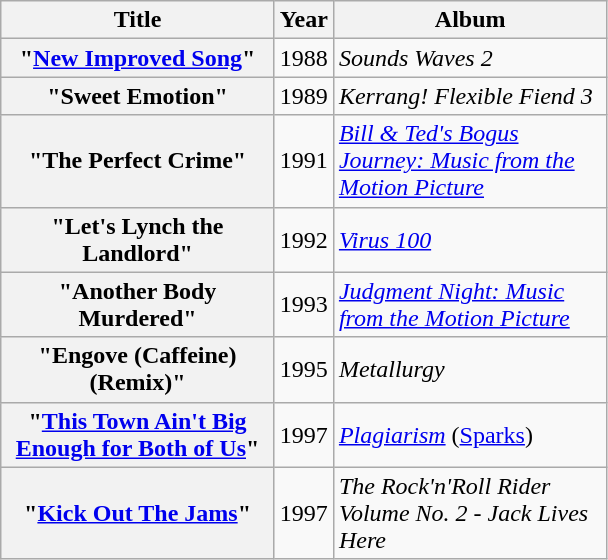<table class="wikitable plainrowheaders">
<tr>
<th style="width:175px;">Title</th>
<th width=25px>Year</th>
<th style="width:175px;">Album</th>
</tr>
<tr>
<th scope="row">"<a href='#'>New Improved Song</a>"</th>
<td>1988</td>
<td><em>Sounds Waves 2</em></td>
</tr>
<tr>
<th scope="row">"Sweet Emotion"</th>
<td>1989</td>
<td><em>Kerrang! Flexible Fiend 3</em></td>
</tr>
<tr>
<th scope="row">"The Perfect Crime"</th>
<td>1991</td>
<td><em><a href='#'>Bill & Ted's Bogus Journey: Music from the Motion Picture</a></em></td>
</tr>
<tr>
<th scope="row">"Let's Lynch the Landlord"</th>
<td>1992</td>
<td><em><a href='#'>Virus 100</a></em></td>
</tr>
<tr>
<th scope="row">"Another Body Murdered"<br></th>
<td>1993</td>
<td><em><a href='#'>Judgment Night: Music from the Motion Picture</a></em></td>
</tr>
<tr>
<th scope="row">"Engove (Caffeine) (Remix)"</th>
<td>1995</td>
<td><em>Metallurgy</em></td>
</tr>
<tr>
<th scope="row">"<a href='#'>This Town Ain't Big Enough for Both of Us</a>"</th>
<td>1997</td>
<td><a href='#'><em>Plagiarism</em></a> (<a href='#'>Sparks</a>)</td>
</tr>
<tr>
<th scope="row">"<a href='#'>Kick Out The Jams</a>"</th>
<td>1997</td>
<td><em>The Rock'n'Roll Rider Volume No. 2 - Jack Lives Here</em></td>
</tr>
</table>
